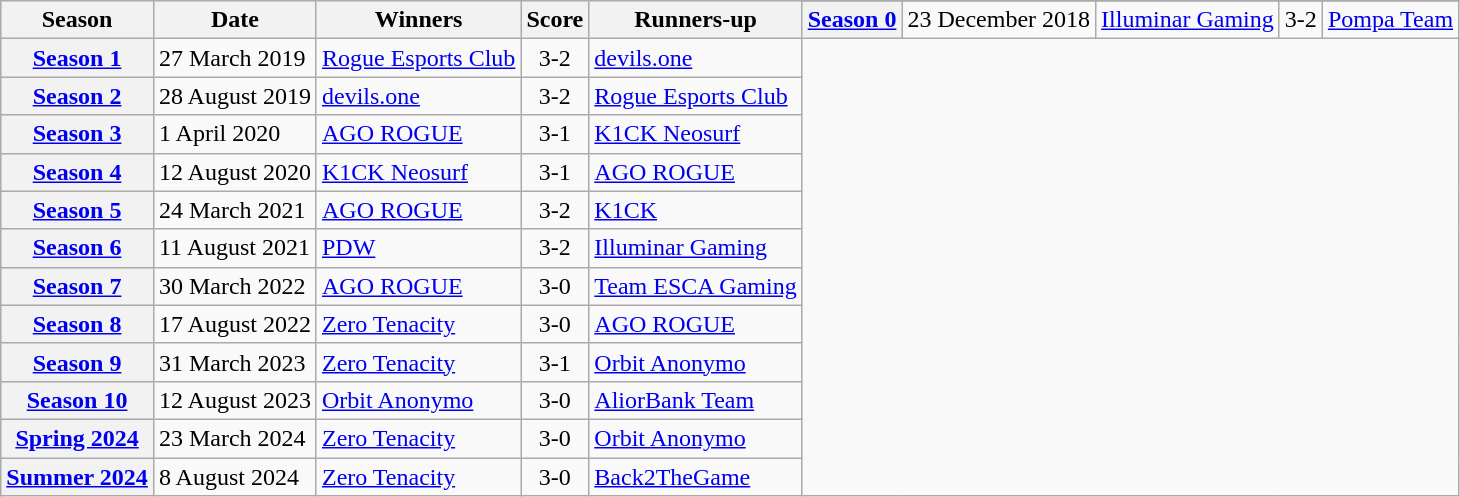<table class="wikitable plainrowheaders sortable">
<tr>
<th scope="col" rowspan="2">Season</th>
<th scope="col" rowspan="2">Date</th>
<th scope="col" rowspan="2">Winners</th>
<th scope="col" rowspan="2">Score</th>
<th scope="col" rowspan="2">Runners-up</th>
</tr>
<tr>
<th scope="row" style="text-align:center"><a href='#'>Season 0</a></th>
<td>23 December 2018</td>
<td><a href='#'>Illuminar Gaming</a></td>
<td align=center>3-2</td>
<td><a href='#'>Pompa Team</a></td>
</tr>
<tr>
<th scope="row" style="text-align:center"><a href='#'>Season 1</a></th>
<td>27 March 2019</td>
<td><a href='#'>Rogue Esports Club</a></td>
<td align=center>3-2</td>
<td><a href='#'>devils.one</a></td>
</tr>
<tr>
<th scope="row" style="text-align:center"><a href='#'>Season 2</a></th>
<td>28 August 2019</td>
<td><a href='#'>devils.one</a></td>
<td align=center>3-2</td>
<td><a href='#'>Rogue Esports Club</a></td>
</tr>
<tr>
<th scope="row" style="text-align:center"><a href='#'>Season 3</a></th>
<td>1 April 2020</td>
<td><a href='#'>AGO ROGUE</a></td>
<td align=center>3-1</td>
<td><a href='#'>K1CK Neosurf</a></td>
</tr>
<tr>
<th scope="row" style="text-align:center"><a href='#'>Season 4</a></th>
<td>12 August 2020</td>
<td><a href='#'>K1CK Neosurf</a></td>
<td align=center>3-1</td>
<td><a href='#'>AGO ROGUE</a></td>
</tr>
<tr>
<th scope="row" style="text-align:center"><a href='#'>Season 5</a></th>
<td>24 March 2021</td>
<td><a href='#'>AGO ROGUE</a></td>
<td align=center>3-2</td>
<td><a href='#'>K1CK</a></td>
</tr>
<tr>
<th scope="row" style="text-align:center"><a href='#'>Season 6</a></th>
<td>11 August 2021</td>
<td><a href='#'>PDW</a></td>
<td align=center>3-2</td>
<td><a href='#'>Illuminar Gaming</a></td>
</tr>
<tr>
<th scope="row" style="text-align:center"><a href='#'>Season 7</a></th>
<td>30 March 2022</td>
<td><a href='#'>AGO ROGUE</a></td>
<td align=center>3-0</td>
<td><a href='#'>Team ESCA Gaming</a></td>
</tr>
<tr>
<th scope="row" style="text-align:center"><a href='#'>Season 8</a></th>
<td>17 August 2022</td>
<td><a href='#'>Zero Tenacity</a></td>
<td align=center>3-0</td>
<td><a href='#'>AGO ROGUE</a></td>
</tr>
<tr>
<th scope="row" style="text-align:center"><a href='#'>Season 9</a></th>
<td>31 March 2023</td>
<td><a href='#'>Zero Tenacity</a></td>
<td align=center>3-1</td>
<td><a href='#'>Orbit Anonymo</a></td>
</tr>
<tr>
<th scope="row" style="text-align:center"><a href='#'>Season 10</a></th>
<td>12 August 2023</td>
<td><a href='#'>Orbit Anonymo</a></td>
<td align=center>3-0</td>
<td><a href='#'>AliorBank Team</a></td>
</tr>
<tr>
<th scope="row" style="text-align:center"><a href='#'>Spring 2024</a></th>
<td>23 March 2024</td>
<td><a href='#'>Zero Tenacity</a></td>
<td align=center>3-0</td>
<td><a href='#'>Orbit Anonymo</a></td>
</tr>
<tr>
<th scope="row" style="text-align:center"><a href='#'>Summer 2024</a></th>
<td>8 August 2024</td>
<td><a href='#'>Zero Tenacity</a></td>
<td align=center>3-0</td>
<td><a href='#'>Back2TheGame</a></td>
</tr>
</table>
